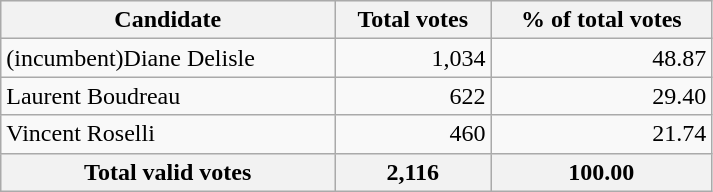<table style="width:475px;" class="wikitable">
<tr bgcolor="#EEEEEE">
<th align="left">Candidate</th>
<th align="right">Total votes</th>
<th align="right">% of total votes</th>
</tr>
<tr>
<td align="left">(incumbent)Diane Delisle</td>
<td align="right">1,034</td>
<td align="right">48.87</td>
</tr>
<tr>
<td align="left">Laurent Boudreau</td>
<td align="right">622</td>
<td align="right">29.40</td>
</tr>
<tr>
<td align="left">Vincent Roselli</td>
<td align="right">460</td>
<td align="right">21.74</td>
</tr>
<tr bgcolor="#EEEEEE">
<th align="left">Total valid votes</th>
<th align="right"><strong>2,116</strong></th>
<th align="right"><strong>100.00</strong></th>
</tr>
</table>
